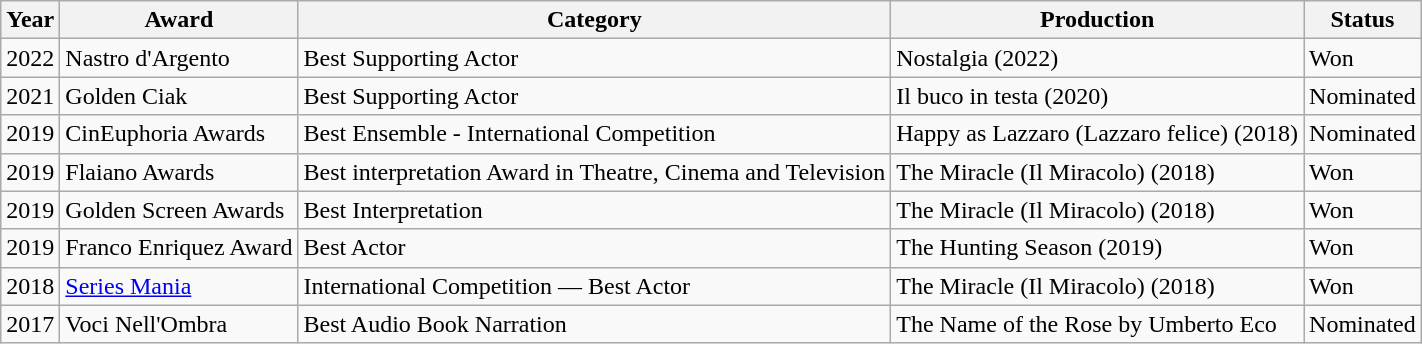<table class="wikitable">
<tr>
<th>Year</th>
<th>Award</th>
<th>Category</th>
<th>Production</th>
<th>Status</th>
</tr>
<tr>
<td>2022</td>
<td>Nastro d'Argento</td>
<td>Best Supporting Actor</td>
<td>Nostalgia (2022)</td>
<td>Won</td>
</tr>
<tr>
<td>2021</td>
<td>Golden Ciak</td>
<td>Best Supporting Actor</td>
<td>Il buco in testa (2020)</td>
<td>Nominated</td>
</tr>
<tr>
<td>2019</td>
<td>CinEuphoria Awards</td>
<td>Best Ensemble - International Competition</td>
<td>Happy as Lazzaro (Lazzaro felice) (2018)</td>
<td>Nominated</td>
</tr>
<tr>
<td>2019</td>
<td>Flaiano Awards</td>
<td>Best interpretation Award in Theatre, Cinema and Television</td>
<td>The Miracle (Il Miracolo) (2018)</td>
<td>Won</td>
</tr>
<tr>
<td>2019</td>
<td>Golden Screen Awards</td>
<td>Best Interpretation</td>
<td>The Miracle (Il Miracolo) (2018)</td>
<td>Won</td>
</tr>
<tr>
<td>2019</td>
<td>Franco Enriquez Award</td>
<td>Best Actor</td>
<td>The Hunting Season (2019)</td>
<td>Won</td>
</tr>
<tr>
<td>2018</td>
<td><a href='#'>Series Mania</a></td>
<td>International Competition — Best Actor</td>
<td>The Miracle (Il Miracolo) (2018)</td>
<td>Won</td>
</tr>
<tr>
<td>2017</td>
<td>Voci Nell'Ombra</td>
<td>Best Audio Book Narration</td>
<td>The Name of the Rose by Umberto Eco</td>
<td>Nominated</td>
</tr>
</table>
